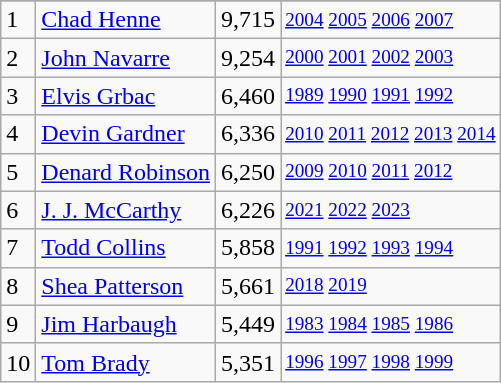<table class="wikitable">
<tr>
</tr>
<tr>
<td>1</td>
<td><a href='#'>Chad Henne</a></td>
<td>9,715</td>
<td style="font-size:80%;"><a href='#'>2004</a> <a href='#'>2005</a> <a href='#'>2006</a> <a href='#'>2007</a></td>
</tr>
<tr>
<td>2</td>
<td><a href='#'>John Navarre</a></td>
<td>9,254</td>
<td style="font-size:80%;"><a href='#'>2000</a> <a href='#'>2001</a> <a href='#'>2002</a> <a href='#'>2003</a></td>
</tr>
<tr>
<td>3</td>
<td><a href='#'>Elvis Grbac</a></td>
<td>6,460</td>
<td style="font-size:80%;"><a href='#'>1989</a> <a href='#'>1990</a> <a href='#'>1991</a> <a href='#'>1992</a></td>
</tr>
<tr>
<td>4</td>
<td><a href='#'>Devin Gardner</a></td>
<td>6,336</td>
<td style="font-size:80%;"><a href='#'>2010</a> <a href='#'>2011</a> <a href='#'>2012</a> <a href='#'>2013</a> <a href='#'>2014</a></td>
</tr>
<tr>
<td>5</td>
<td><a href='#'>Denard Robinson</a></td>
<td>6,250</td>
<td style="font-size:80%;"><a href='#'>2009</a> <a href='#'>2010</a> <a href='#'>2011</a> <a href='#'>2012</a></td>
</tr>
<tr>
<td>6</td>
<td><a href='#'>J. J. McCarthy</a></td>
<td>6,226</td>
<td style="font-size:80%;"><a href='#'>2021</a> <a href='#'>2022</a> <a href='#'>2023</a></td>
</tr>
<tr>
<td>7</td>
<td><a href='#'>Todd Collins</a></td>
<td>5,858</td>
<td style="font-size:80%;"><a href='#'>1991</a> <a href='#'>1992</a> <a href='#'>1993</a> <a href='#'>1994</a></td>
</tr>
<tr>
<td>8</td>
<td><a href='#'>Shea Patterson</a></td>
<td>5,661</td>
<td style="font-size:80%;"><a href='#'>2018</a> <a href='#'>2019</a></td>
</tr>
<tr>
<td>9</td>
<td><a href='#'>Jim Harbaugh</a></td>
<td>5,449</td>
<td style="font-size:80%;"><a href='#'>1983</a> <a href='#'>1984</a> <a href='#'>1985</a> <a href='#'>1986</a></td>
</tr>
<tr>
<td>10</td>
<td><a href='#'>Tom Brady</a></td>
<td>5,351</td>
<td style="font-size:80%;"><a href='#'>1996</a> <a href='#'>1997</a> <a href='#'>1998</a> <a href='#'>1999</a></td>
</tr>
</table>
